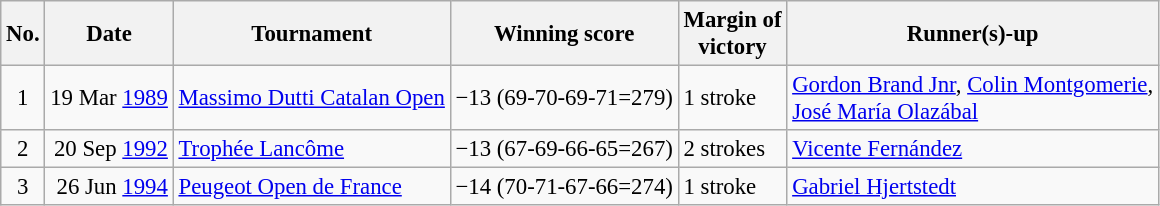<table class="wikitable" style="font-size:95%;">
<tr>
<th>No.</th>
<th>Date</th>
<th>Tournament</th>
<th>Winning score</th>
<th>Margin of<br>victory</th>
<th>Runner(s)-up</th>
</tr>
<tr>
<td align=center>1</td>
<td align=right>19 Mar <a href='#'>1989</a></td>
<td><a href='#'>Massimo Dutti Catalan Open</a></td>
<td>−13 (69-70-69-71=279)</td>
<td>1 stroke</td>
<td> <a href='#'>Gordon Brand Jnr</a>,  <a href='#'>Colin Montgomerie</a>,<br> <a href='#'>José María Olazábal</a></td>
</tr>
<tr>
<td align=center>2</td>
<td align=right>20 Sep <a href='#'>1992</a></td>
<td><a href='#'>Trophée Lancôme</a></td>
<td>−13 (67-69-66-65=267)</td>
<td>2 strokes</td>
<td> <a href='#'>Vicente Fernández</a></td>
</tr>
<tr>
<td align=center>3</td>
<td align=right>26 Jun <a href='#'>1994</a></td>
<td><a href='#'>Peugeot Open de France</a></td>
<td>−14 (70-71-67-66=274)</td>
<td>1 stroke</td>
<td> <a href='#'>Gabriel Hjertstedt</a></td>
</tr>
</table>
